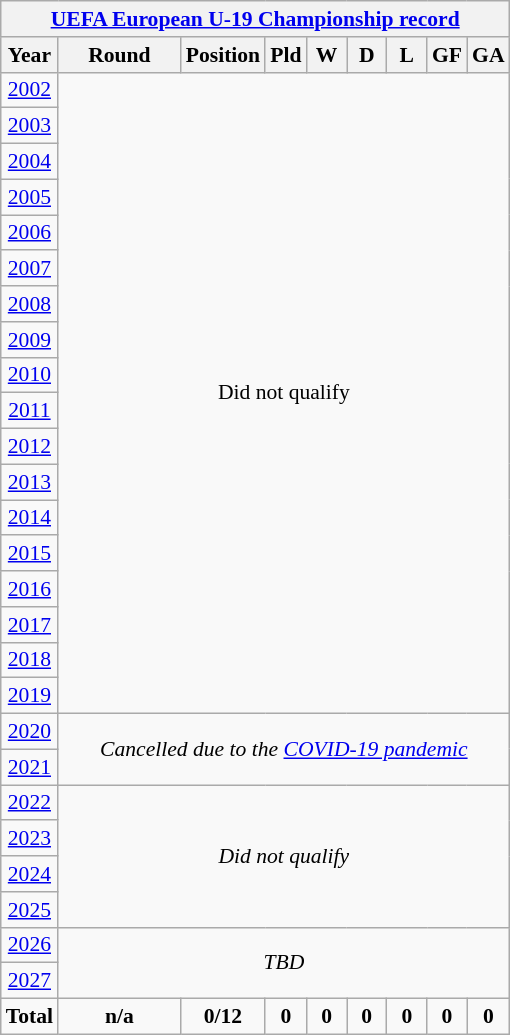<table class="wikitable" style="text-align: center;font-size:90%;">
<tr>
<th colspan=9><a href='#'>UEFA European U-19 Championship record</a></th>
</tr>
<tr>
<th>Year</th>
<th width=75>Round</th>
<th width=45>Position</th>
<th width=20>Pld</th>
<th width=20>W</th>
<th width=20>D</th>
<th width=20>L</th>
<th width=20>GF</th>
<th width=20>GA</th>
</tr>
<tr>
<td> <a href='#'>2002</a></td>
<td rowspan=18 colspan=8>Did not qualify</td>
</tr>
<tr>
<td> <a href='#'>2003</a></td>
</tr>
<tr>
<td> <a href='#'>2004</a></td>
</tr>
<tr>
<td> <a href='#'>2005</a></td>
</tr>
<tr>
<td> <a href='#'>2006</a></td>
</tr>
<tr>
<td> <a href='#'>2007</a></td>
</tr>
<tr>
<td> <a href='#'>2008</a></td>
</tr>
<tr>
<td> <a href='#'>2009</a></td>
</tr>
<tr>
<td> <a href='#'>2010</a></td>
</tr>
<tr>
<td> <a href='#'>2011</a></td>
</tr>
<tr>
<td> <a href='#'>2012</a></td>
</tr>
<tr>
<td> <a href='#'>2013</a></td>
</tr>
<tr>
<td> <a href='#'>2014</a></td>
</tr>
<tr>
<td> <a href='#'>2015</a></td>
</tr>
<tr>
<td> <a href='#'>2016</a></td>
</tr>
<tr>
<td> <a href='#'>2017</a></td>
</tr>
<tr>
<td> <a href='#'>2018</a></td>
</tr>
<tr>
<td> <a href='#'>2019</a></td>
</tr>
<tr>
<td> <a href='#'>2020</a></td>
<td rowspan=2 colspan=8><em>Cancelled due to the <a href='#'>COVID-19 pandemic</a></em></td>
</tr>
<tr>
<td> <a href='#'>2021</a></td>
</tr>
<tr>
<td> <a href='#'>2022</a></td>
<td rowspan=4 colspan=8><em>Did not qualify</em></td>
</tr>
<tr>
<td> <a href='#'>2023</a></td>
</tr>
<tr>
<td> <a href='#'>2024</a></td>
</tr>
<tr>
<td> <a href='#'>2025</a></td>
</tr>
<tr>
<td> <a href='#'>2026</a></td>
<td colspan=8 rowspan=2><em>TBD</em></td>
</tr>
<tr>
<td> <a href='#'>2027</a></td>
</tr>
<tr>
<td><strong>Total</strong></td>
<td><strong>n/a</strong></td>
<td><strong>0/12</strong></td>
<td><strong>0</strong></td>
<td><strong>0</strong></td>
<td><strong>0</strong></td>
<td><strong>0</strong></td>
<td><strong>0</strong></td>
<td><strong>0</strong></td>
</tr>
</table>
